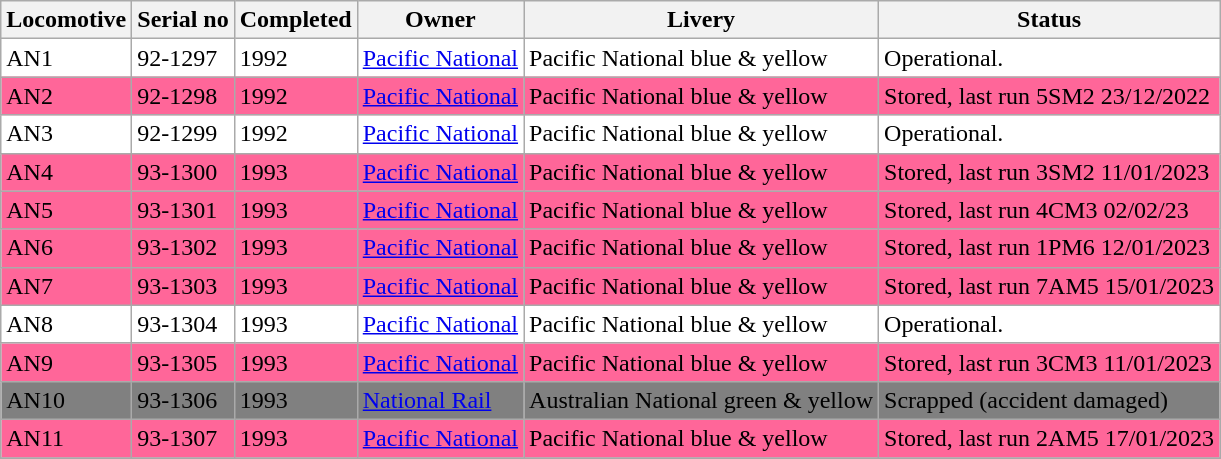<table class="wikitable sortable">
<tr>
<th>Locomotive</th>
<th>Serial no</th>
<th>Completed</th>
<th>Owner</th>
<th>Livery</th>
<th>Status</th>
</tr>
<tr bgcolor=#FFFFFF>
<td>AN1</td>
<td>92-1297</td>
<td>1992</td>
<td><a href='#'>Pacific National</a></td>
<td>Pacific National blue & yellow</td>
<td>Operational.</td>
</tr>
<tr bgcolor=#FF6699>
<td>AN2</td>
<td>92-1298</td>
<td>1992</td>
<td><a href='#'>Pacific National</a></td>
<td>Pacific National blue & yellow</td>
<td>Stored, last run 5SM2 23/12/2022</td>
</tr>
<tr bgcolor=#FFFFFF>
<td>AN3</td>
<td>92-1299</td>
<td>1992</td>
<td><a href='#'>Pacific National</a></td>
<td>Pacific National blue & yellow</td>
<td>Operational.</td>
</tr>
<tr bgcolor=#FF6699>
<td>AN4</td>
<td>93-1300</td>
<td>1993</td>
<td><a href='#'>Pacific National</a></td>
<td>Pacific National blue & yellow</td>
<td>Stored, last run 3SM2 11/01/2023</td>
</tr>
<tr bgcolor=#FF6699>
<td>AN5</td>
<td>93-1301</td>
<td>1993</td>
<td><a href='#'>Pacific National</a></td>
<td>Pacific National blue & yellow</td>
<td>Stored, last run 4CM3 02/02/23</td>
</tr>
<tr bgcolor=#FF6699>
<td>AN6</td>
<td>93-1302</td>
<td>1993</td>
<td><a href='#'>Pacific National</a></td>
<td>Pacific National blue & yellow</td>
<td>Stored, last run 1PM6 12/01/2023</td>
</tr>
<tr bgcolor=#FF6699>
<td>AN7</td>
<td>93-1303</td>
<td>1993</td>
<td><a href='#'>Pacific National</a></td>
<td>Pacific National blue & yellow</td>
<td>Stored, last run 7AM5 15/01/2023</td>
</tr>
<tr bgcolor=#FFFFFF>
<td>AN8</td>
<td>93-1304</td>
<td>1993</td>
<td><a href='#'>Pacific National</a></td>
<td>Pacific National blue & yellow</td>
<td>Operational.</td>
</tr>
<tr bgcolor=#FF6699>
<td>AN9</td>
<td>93-1305</td>
<td>1993</td>
<td><a href='#'>Pacific National</a></td>
<td>Pacific National blue & yellow</td>
<td>Stored, last run 3CM3 11/01/2023</td>
</tr>
<tr bgcolor=#808080>
<td>AN10</td>
<td>93-1306</td>
<td>1993</td>
<td><a href='#'>National Rail</a></td>
<td>Australian National green & yellow</td>
<td>Scrapped (accident damaged)</td>
</tr>
<tr bgcolor=#FF6699>
<td>AN11</td>
<td>93-1307</td>
<td>1993</td>
<td><a href='#'>Pacific National</a></td>
<td>Pacific National blue & yellow</td>
<td>Stored, last run 2AM5 17/01/2023</td>
</tr>
<tr>
</tr>
</table>
